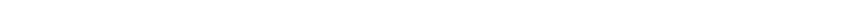<table style="width:88%; text-align:center;">
<tr style="color:white;">
<td style="background:"><strong>5</strong></td>
<td style="background:"><strong>27</strong></td>
</tr>
</table>
